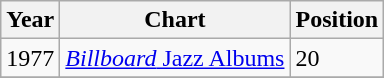<table class="wikitable">
<tr>
<th>Year</th>
<th>Chart</th>
<th>Position</th>
</tr>
<tr>
<td>1977</td>
<td><a href='#'><em>Billboard</em> Jazz Albums</a></td>
<td>20</td>
</tr>
<tr>
</tr>
</table>
